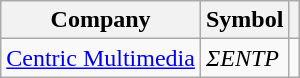<table class="wikitable">
<tr>
<th>Company</th>
<th>Symbol</th>
<th></th>
</tr>
<tr>
<td><a href='#'>Centric Multimedia</a></td>
<td><em>ΣΕΝΤΡ</em></td>
<td></td>
</tr>
</table>
